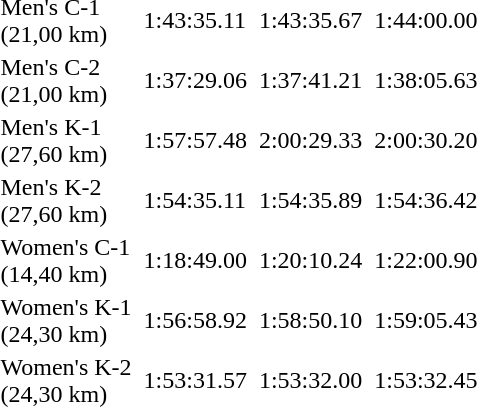<table>
<tr>
<td>Men's C-1<br>(21,00 km)</td>
<td></td>
<td>1:43:35.11</td>
<td></td>
<td>1:43:35.67</td>
<td></td>
<td>1:44:00.00</td>
</tr>
<tr>
<td>Men's C-2<br>(21,00 km)</td>
<td></td>
<td>1:37:29.06</td>
<td></td>
<td>1:37:41.21</td>
<td></td>
<td>1:38:05.63</td>
</tr>
<tr>
<td>Men's K-1<br>(27,60 km)</td>
<td></td>
<td>1:57:57.48</td>
<td></td>
<td>2:00:29.33</td>
<td></td>
<td>2:00:30.20</td>
</tr>
<tr>
<td>Men's K-2<br>(27,60 km)</td>
<td></td>
<td>1:54:35.11</td>
<td></td>
<td>1:54:35.89</td>
<td></td>
<td>1:54:36.42</td>
</tr>
<tr>
<td>Women's C-1<br>(14,40 km)</td>
<td></td>
<td>1:18:49.00</td>
<td></td>
<td>1:20:10.24</td>
<td></td>
<td>1:22:00.90</td>
</tr>
<tr>
<td>Women's K-1<br>(24,30 km)</td>
<td></td>
<td>1:56:58.92</td>
<td></td>
<td>1:58:50.10</td>
<td></td>
<td>1:59:05.43</td>
</tr>
<tr>
<td>Women's K-2<br>(24,30 km)</td>
<td></td>
<td>1:53:31.57</td>
<td></td>
<td>1:53:32.00</td>
<td></td>
<td>1:53:32.45</td>
</tr>
</table>
